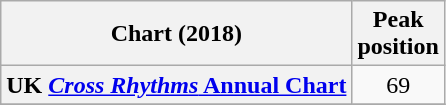<table class="wikitable plainrowheaders" style="text-align:center">
<tr>
<th scope="col">Chart (2018)</th>
<th scope="col">Peak<br>position</th>
</tr>
<tr>
<th scope="row">UK <a href='#'><em> Cross Rhythms</em> Annual Chart</a></th>
<td>69</td>
</tr>
<tr>
</tr>
</table>
